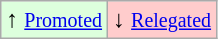<table class="wikitable" align="center">
<tr>
<td style="background:#ddffdd">↑ <small><a href='#'>Promoted</a></small></td>
<td style="background:#ffcccc">↓ <small><a href='#'>Relegated</a></small></td>
</tr>
</table>
